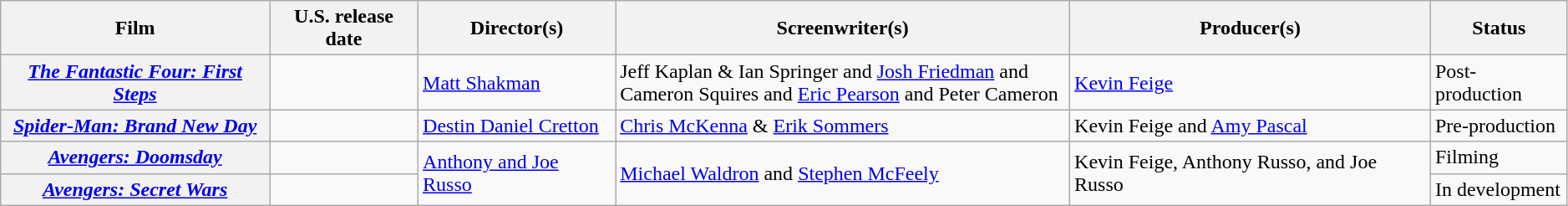<table class="wikitable plainrowheaders defaultcenter col2left" style="width: 99%;">
<tr>
<th scope="col">Film</th>
<th scope="col">U.S. release date</th>
<th scope="col">Director(s)</th>
<th scope="col" style="width:29%;">Screenwriter(s)</th>
<th scope="col">Producer(s)</th>
<th scope="col">Status</th>
</tr>
<tr>
<th scope="row"><em><a href='#'>The Fantastic Four: First Steps</a></em></th>
<td></td>
<td><a href='#'>Matt Shakman</a></td>
<td>Jeff Kaplan & Ian Springer and <a href='#'>Josh Friedman</a> and Cameron Squires and <a href='#'>Eric Pearson</a> and Peter Cameron</td>
<td><a href='#'>Kevin Feige</a></td>
<td>Post-production</td>
</tr>
<tr>
<th scope="row"><em><a href='#'>Spider-Man: Brand New Day</a></em></th>
<td></td>
<td><a href='#'>Destin Daniel Cretton</a></td>
<td><a href='#'>Chris McKenna</a> & <a href='#'>Erik Sommers</a></td>
<td>Kevin Feige and <a href='#'>Amy Pascal</a></td>
<td>Pre-production</td>
</tr>
<tr>
<th scope="row"><em><a href='#'>Avengers: Doomsday</a></em></th>
<td></td>
<td rowspan="2"><a href='#'>Anthony and Joe Russo</a></td>
<td rowspan="2"><a href='#'>Michael Waldron</a> and <a href='#'>Stephen McFeely</a></td>
<td rowspan="2">Kevin Feige, Anthony Russo, and Joe Russo</td>
<td>Filming<br></td>
</tr>
<tr>
<th scope="row"><em><a href='#'>Avengers: Secret Wars</a></em></th>
<td></td>
<td>In development</td>
</tr>
</table>
